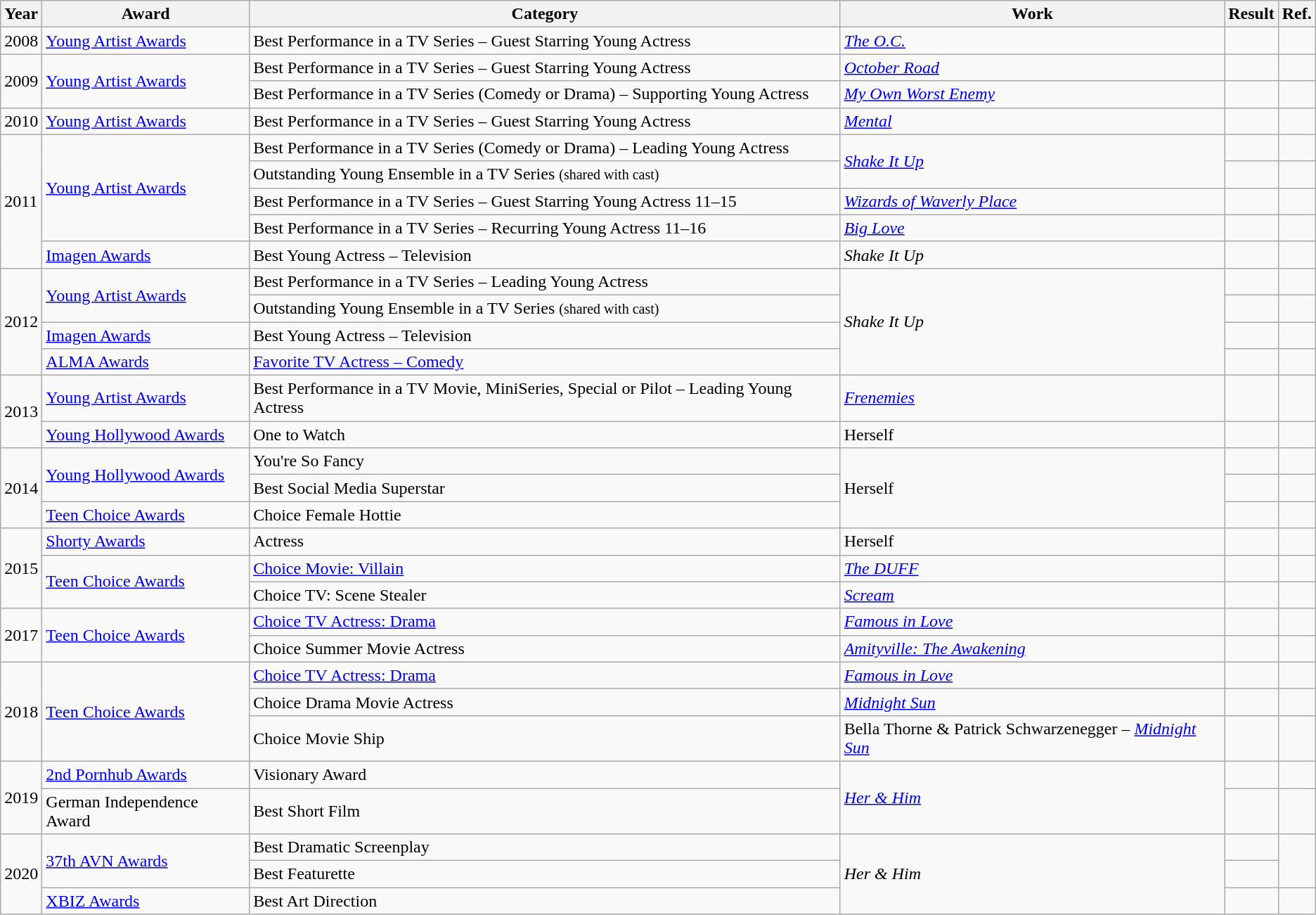<table class="wikitable">
<tr>
<th>Year</th>
<th>Award</th>
<th>Category</th>
<th>Work</th>
<th>Result</th>
<th>Ref.</th>
</tr>
<tr>
<td>2008</td>
<td><a href='#'>Young Artist Awards</a></td>
<td>Best Performance in a TV Series – Guest Starring Young Actress</td>
<td><em><a href='#'>The O.C.</a></em></td>
<td></td>
<td style="text-align:center;"></td>
</tr>
<tr>
<td rowspan=2>2009</td>
<td rowspan=2><a href='#'>Young Artist Awards</a></td>
<td>Best Performance in a TV Series – Guest Starring Young Actress</td>
<td><em><a href='#'>October Road</a></em></td>
<td></td>
<td style="text-align:center;"></td>
</tr>
<tr>
<td>Best Performance in a TV Series (Comedy or Drama) – Supporting Young Actress</td>
<td><em><a href='#'>My Own Worst Enemy</a></em></td>
<td></td>
<td style="text-align:center;"></td>
</tr>
<tr>
<td>2010</td>
<td><a href='#'>Young Artist Awards</a></td>
<td>Best Performance in a TV Series – Guest Starring Young Actress</td>
<td><em><a href='#'>Mental</a></em></td>
<td></td>
<td style="text-align:center;"></td>
</tr>
<tr>
<td rowspan=5>2011</td>
<td rowspan=4><a href='#'>Young Artist Awards</a></td>
<td>Best Performance in a TV Series (Comedy or Drama) – Leading Young Actress</td>
<td rowspan="2"><em><a href='#'>Shake It Up</a></em></td>
<td></td>
<td style="text-align:center;"></td>
</tr>
<tr>
<td>Outstanding Young Ensemble in a TV Series <small>(shared with cast)</small></td>
<td></td>
<td style="text-align:center;"></td>
</tr>
<tr>
<td>Best Performance in a TV Series – Guest Starring Young Actress 11–15</td>
<td><em><a href='#'>Wizards of Waverly Place</a></em></td>
<td></td>
<td style="text-align:center;"></td>
</tr>
<tr>
<td>Best Performance in a TV Series – Recurring Young Actress 11–16</td>
<td><em><a href='#'>Big Love</a></em></td>
<td></td>
<td style="text-align:center;"></td>
</tr>
<tr>
<td><a href='#'>Imagen Awards</a></td>
<td>Best Young Actress – Television</td>
<td><em>Shake It Up</em></td>
<td></td>
<td style="text-align:center;"></td>
</tr>
<tr>
<td rowspan=4>2012</td>
<td rowspan=2><a href='#'>Young Artist Awards</a></td>
<td>Best Performance in a TV Series – Leading Young Actress</td>
<td rowspan="4"><em>Shake It Up</em></td>
<td></td>
<td style="text-align:center;"></td>
</tr>
<tr>
<td>Outstanding Young Ensemble in a TV Series <small>(shared with cast)</small></td>
<td></td>
<td style="text-align:center;"></td>
</tr>
<tr>
<td><a href='#'>Imagen Awards</a></td>
<td>Best Young Actress – Television</td>
<td></td>
<td style="text-align:center;"></td>
</tr>
<tr>
<td><a href='#'>ALMA Awards</a></td>
<td><a href='#'>Favorite TV Actress – Comedy</a></td>
<td></td>
<td style="text-align:center;"></td>
</tr>
<tr>
<td rowspan="2">2013</td>
<td><a href='#'>Young Artist Awards</a></td>
<td>Best Performance in a TV Movie, MiniSeries, Special or Pilot – Leading Young Actress</td>
<td><em><a href='#'>Frenemies</a></em></td>
<td></td>
<td style="text-align:center;"></td>
</tr>
<tr>
<td style="white-space:nowrap;"><a href='#'>Young Hollywood Awards</a></td>
<td>One to Watch</td>
<td>Herself</td>
<td></td>
<td></td>
</tr>
<tr>
<td rowspan=3>2014</td>
<td rowspan=2><a href='#'>Young Hollywood Awards</a></td>
<td>You're So Fancy</td>
<td rowspan="3">Herself</td>
<td></td>
<td style="text-align:center;"></td>
</tr>
<tr>
<td>Best Social Media Superstar</td>
<td></td>
<td style="text-align:center;"></td>
</tr>
<tr>
<td><a href='#'>Teen Choice Awards</a></td>
<td>Choice Female Hottie</td>
<td></td>
<td style="text-align:center;"></td>
</tr>
<tr>
<td rowspan="3">2015</td>
<td><a href='#'>Shorty Awards</a></td>
<td>Actress</td>
<td>Herself</td>
<td></td>
<td style="text-align:center;"></td>
</tr>
<tr>
<td rowspan="2"><a href='#'>Teen Choice Awards</a></td>
<td><a href='#'>Choice Movie: Villain</a></td>
<td><em><a href='#'>The DUFF</a></em></td>
<td></td>
<td style="text-align:center;"></td>
</tr>
<tr>
<td>Choice TV: Scene Stealer</td>
<td><em><a href='#'>Scream</a></em></td>
<td></td>
<td style="text-align:center;"></td>
</tr>
<tr>
<td rowspan="2">2017</td>
<td rowspan="2"><a href='#'>Teen Choice Awards</a></td>
<td><a href='#'>Choice TV Actress: Drama</a></td>
<td><em><a href='#'>Famous in Love</a></em></td>
<td></td>
<td style="text-align:center;"></td>
</tr>
<tr>
<td>Choice Summer Movie Actress</td>
<td><em><a href='#'>Amityville: The Awakening</a></em></td>
<td></td>
<td style="text-align:center;"></td>
</tr>
<tr>
<td rowspan="3">2018</td>
<td rowspan="3"><a href='#'>Teen Choice Awards</a></td>
<td><a href='#'>Choice TV Actress: Drama</a></td>
<td><em><a href='#'>Famous in Love</a></em></td>
<td></td>
<td style="text-align:center;"></td>
</tr>
<tr>
<td>Choice Drama Movie Actress</td>
<td><em><a href='#'>Midnight Sun</a></em></td>
<td></td>
<td style="text-align:center;"></td>
</tr>
<tr>
<td>Choice Movie Ship</td>
<td>Bella Thorne & Patrick Schwarzenegger – <em><a href='#'>Midnight Sun</a></em></td>
<td></td>
<td style="text-align:center;"></td>
</tr>
<tr>
<td rowspan="2">2019</td>
<td><a href='#'>2nd Pornhub Awards</a></td>
<td>Visionary Award</td>
<td rowspan="2"><em><a href='#'>Her & Him</a></em></td>
<td></td>
<td></td>
</tr>
<tr>
<td>German Independence Award</td>
<td>Best Short Film</td>
<td></td>
<td></td>
</tr>
<tr>
<td rowspan="3">2020</td>
<td rowspan="2"><a href='#'>37th AVN Awards</a></td>
<td>Best Dramatic Screenplay</td>
<td rowspan="3"><em>Her & Him</em></td>
<td></td>
<td rowspan="2"></td>
</tr>
<tr>
<td>Best Featurette</td>
<td></td>
</tr>
<tr>
<td rowspan="1"><a href='#'>XBIZ Awards</a></td>
<td>Best Art Direction</td>
<td></td>
<td></td>
</tr>
</table>
